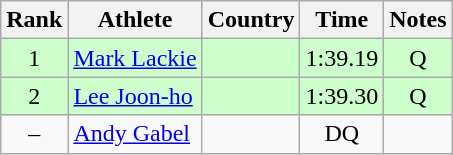<table class="wikitable" style="text-align:center">
<tr>
<th>Rank</th>
<th>Athlete</th>
<th>Country</th>
<th>Time</th>
<th>Notes</th>
</tr>
<tr bgcolor=ccffcc>
<td>1</td>
<td align=left><a href='#'>Mark Lackie</a></td>
<td align=left></td>
<td>1:39.19</td>
<td>Q</td>
</tr>
<tr bgcolor=ccffcc>
<td>2</td>
<td align=left><a href='#'>Lee Joon-ho</a></td>
<td align=left></td>
<td>1:39.30</td>
<td>Q</td>
</tr>
<tr>
<td>–</td>
<td align=left><a href='#'>Andy Gabel</a></td>
<td align=left></td>
<td>DQ</td>
<td></td>
</tr>
</table>
